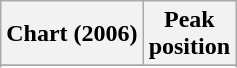<table class="wikitable sortable plainrowheaders" style="text-align:center">
<tr>
<th scope="col">Chart (2006)</th>
<th scope="col">Peak<br> position</th>
</tr>
<tr>
</tr>
<tr>
</tr>
</table>
